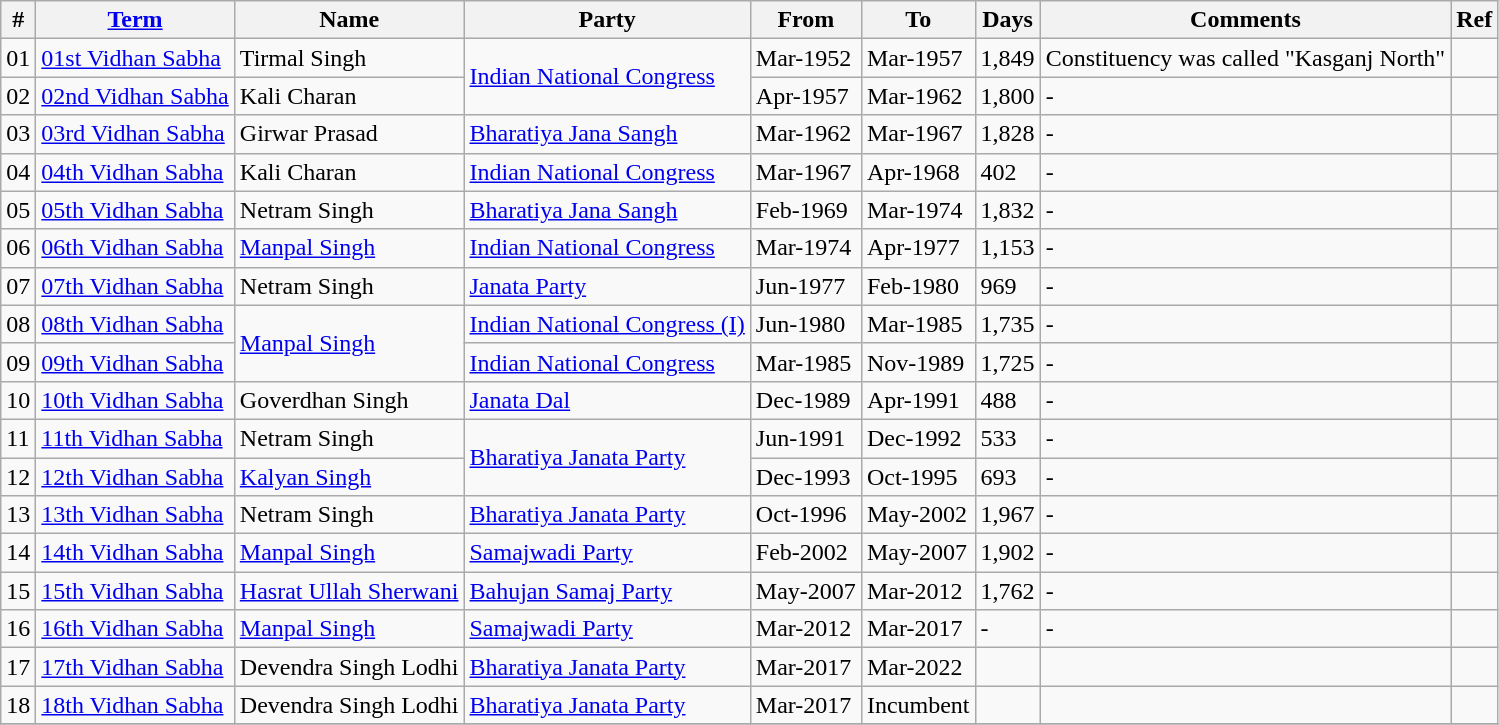<table class="wikitable sortable">
<tr>
<th>#</th>
<th><a href='#'>Term</a></th>
<th>Name</th>
<th>Party</th>
<th>From</th>
<th>To</th>
<th>Days</th>
<th>Comments</th>
<th>Ref</th>
</tr>
<tr>
<td>01</td>
<td><a href='#'>01st Vidhan Sabha</a></td>
<td>Tirmal  Singh</td>
<td rowspan="2"><a href='#'>Indian National Congress</a></td>
<td>Mar-1952</td>
<td>Mar-1957</td>
<td>1,849</td>
<td>Constituency was called "Kasganj North"</td>
<td></td>
</tr>
<tr>
<td>02</td>
<td><a href='#'>02nd Vidhan Sabha</a></td>
<td>Kali Charan</td>
<td>Apr-1957</td>
<td>Mar-1962</td>
<td>1,800</td>
<td>-</td>
<td></td>
</tr>
<tr>
<td>03</td>
<td><a href='#'>03rd Vidhan Sabha</a></td>
<td>Girwar Prasad</td>
<td><a href='#'>Bharatiya Jana Sangh</a></td>
<td>Mar-1962</td>
<td>Mar-1967</td>
<td>1,828</td>
<td>-</td>
<td></td>
</tr>
<tr>
<td>04</td>
<td><a href='#'>04th Vidhan Sabha</a></td>
<td>Kali Charan</td>
<td><a href='#'>Indian National Congress</a></td>
<td>Mar-1967</td>
<td>Apr-1968</td>
<td>402</td>
<td>-</td>
<td></td>
</tr>
<tr>
<td>05</td>
<td><a href='#'>05th Vidhan Sabha</a></td>
<td>Netram Singh</td>
<td><a href='#'>Bharatiya Jana Sangh</a></td>
<td>Feb-1969</td>
<td>Mar-1974</td>
<td>1,832</td>
<td>-</td>
<td></td>
</tr>
<tr>
<td>06</td>
<td><a href='#'>06th Vidhan Sabha</a></td>
<td><a href='#'>Manpal Singh</a></td>
<td><a href='#'>Indian National Congress</a></td>
<td>Mar-1974</td>
<td>Apr-1977</td>
<td>1,153</td>
<td>-</td>
<td></td>
</tr>
<tr>
<td>07</td>
<td><a href='#'>07th Vidhan Sabha</a></td>
<td>Netram Singh</td>
<td><a href='#'>Janata Party</a></td>
<td>Jun-1977</td>
<td>Feb-1980</td>
<td>969</td>
<td>-</td>
<td></td>
</tr>
<tr>
<td>08</td>
<td><a href='#'>08th Vidhan Sabha</a></td>
<td rowspan="2"><a href='#'>Manpal Singh</a></td>
<td><a href='#'>Indian National Congress (I)</a></td>
<td>Jun-1980</td>
<td>Mar-1985</td>
<td>1,735</td>
<td>-</td>
<td></td>
</tr>
<tr>
<td>09</td>
<td><a href='#'>09th Vidhan Sabha</a></td>
<td><a href='#'>Indian National Congress</a></td>
<td>Mar-1985</td>
<td>Nov-1989</td>
<td>1,725</td>
<td>-</td>
<td></td>
</tr>
<tr>
<td>10</td>
<td><a href='#'>10th Vidhan Sabha</a></td>
<td>Goverdhan  Singh</td>
<td><a href='#'>Janata Dal</a></td>
<td>Dec-1989</td>
<td>Apr-1991</td>
<td>488</td>
<td>-</td>
<td></td>
</tr>
<tr>
<td>11</td>
<td><a href='#'>11th Vidhan Sabha</a></td>
<td>Netram Singh</td>
<td rowspan="2"><a href='#'>Bharatiya Janata Party</a></td>
<td>Jun-1991</td>
<td>Dec-1992</td>
<td>533</td>
<td>-</td>
<td></td>
</tr>
<tr>
<td>12</td>
<td><a href='#'>12th Vidhan Sabha</a></td>
<td><a href='#'>Kalyan Singh</a></td>
<td>Dec-1993</td>
<td>Oct-1995</td>
<td>693</td>
<td>-</td>
<td></td>
</tr>
<tr>
<td>13</td>
<td><a href='#'>13th Vidhan Sabha</a></td>
<td>Netram Singh</td>
<td><a href='#'>Bharatiya Janata Party</a></td>
<td>Oct-1996</td>
<td>May-2002</td>
<td>1,967</td>
<td>-</td>
<td></td>
</tr>
<tr>
<td>14</td>
<td><a href='#'>14th Vidhan Sabha</a></td>
<td><a href='#'>Manpal Singh</a></td>
<td><a href='#'>Samajwadi Party</a></td>
<td>Feb-2002</td>
<td>May-2007</td>
<td>1,902</td>
<td>-</td>
<td></td>
</tr>
<tr>
<td>15</td>
<td><a href='#'>15th Vidhan Sabha</a></td>
<td><a href='#'>Hasrat Ullah Sherwani</a></td>
<td><a href='#'>Bahujan Samaj Party</a></td>
<td>May-2007</td>
<td>Mar-2012</td>
<td>1,762</td>
<td>-</td>
<td></td>
</tr>
<tr>
<td>16</td>
<td><a href='#'>16th Vidhan Sabha</a></td>
<td><a href='#'>Manpal Singh</a></td>
<td><a href='#'>Samajwadi Party</a></td>
<td>Mar-2012</td>
<td>Mar-2017</td>
<td>-</td>
<td>-</td>
<td></td>
</tr>
<tr>
<td>17</td>
<td><a href='#'>17th Vidhan Sabha</a></td>
<td>Devendra Singh Lodhi</td>
<td><a href='#'>Bharatiya Janata Party</a></td>
<td>Mar-2017</td>
<td>Mar-2022</td>
<td></td>
<td></td>
<td></td>
</tr>
<tr>
<td>18</td>
<td><a href='#'>18th Vidhan Sabha</a></td>
<td>Devendra Singh Lodhi</td>
<td><a href='#'>Bharatiya Janata Party</a></td>
<td>Mar-2017</td>
<td>Incumbent</td>
<td></td>
<td></td>
<td></td>
</tr>
<tr>
</tr>
</table>
